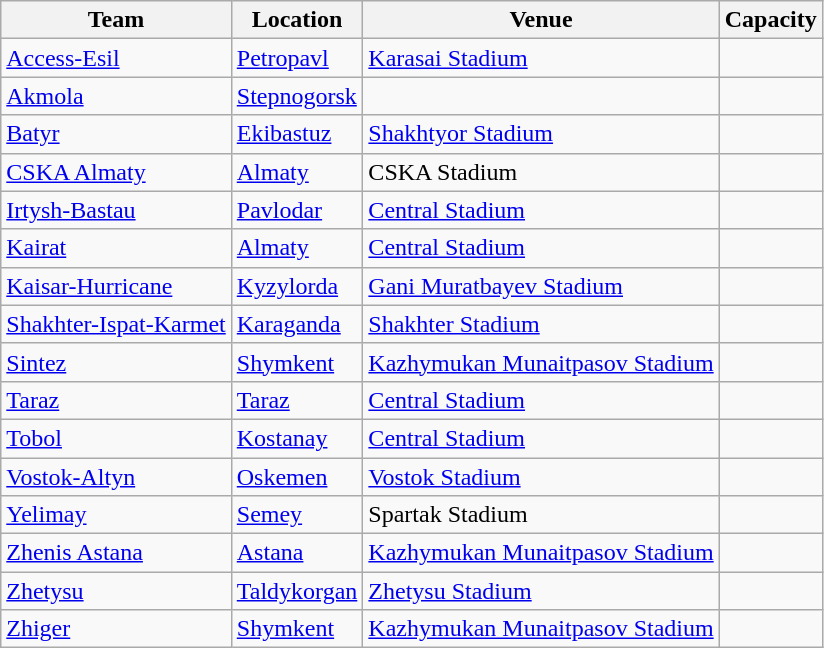<table class="wikitable sortable" border="1">
<tr>
<th>Team</th>
<th>Location</th>
<th>Venue</th>
<th>Capacity</th>
</tr>
<tr>
<td><a href='#'>Access-Esil</a></td>
<td><a href='#'>Petropavl</a></td>
<td><a href='#'>Karasai Stadium</a></td>
<td style="text-align:center;"></td>
</tr>
<tr>
<td><a href='#'>Akmola</a></td>
<td><a href='#'>Stepnogorsk</a></td>
<td></td>
<td style="text-align:center;"></td>
</tr>
<tr>
<td><a href='#'>Batyr</a></td>
<td><a href='#'>Ekibastuz</a></td>
<td><a href='#'>Shakhtyor Stadium</a></td>
<td style="text-align:center;"></td>
</tr>
<tr>
<td><a href='#'>CSKA Almaty</a></td>
<td><a href='#'>Almaty</a></td>
<td>CSKA Stadium</td>
<td style="text-align:center;"></td>
</tr>
<tr>
<td><a href='#'>Irtysh-Bastau</a></td>
<td><a href='#'>Pavlodar</a></td>
<td><a href='#'>Central Stadium</a></td>
<td style="text-align:center;"></td>
</tr>
<tr>
<td><a href='#'>Kairat</a></td>
<td><a href='#'>Almaty</a></td>
<td><a href='#'>Central Stadium</a></td>
<td style="text-align:center;"></td>
</tr>
<tr>
<td><a href='#'>Kaisar-Hurricane</a></td>
<td><a href='#'>Kyzylorda</a></td>
<td><a href='#'>Gani Muratbayev Stadium</a></td>
<td style="text-align:center;"></td>
</tr>
<tr>
<td><a href='#'>Shakhter-Ispat-Karmet</a></td>
<td><a href='#'>Karaganda</a></td>
<td><a href='#'>Shakhter Stadium</a></td>
<td style="text-align:center;"></td>
</tr>
<tr>
<td><a href='#'>Sintez</a></td>
<td><a href='#'>Shymkent</a></td>
<td><a href='#'>Kazhymukan Munaitpasov Stadium</a></td>
<td style="text-align:center;"></td>
</tr>
<tr>
<td><a href='#'>Taraz</a></td>
<td><a href='#'>Taraz</a></td>
<td><a href='#'>Central Stadium</a></td>
<td style="text-align:center;"></td>
</tr>
<tr>
<td><a href='#'>Tobol</a></td>
<td><a href='#'>Kostanay</a></td>
<td><a href='#'>Central Stadium</a></td>
<td style="text-align:center;"></td>
</tr>
<tr>
<td><a href='#'>Vostok-Altyn</a></td>
<td><a href='#'>Oskemen</a></td>
<td><a href='#'>Vostok Stadium</a></td>
<td style="text-align:center;"></td>
</tr>
<tr>
<td><a href='#'>Yelimay</a></td>
<td><a href='#'>Semey</a></td>
<td>Spartak Stadium</td>
<td style="text-align:center;"></td>
</tr>
<tr>
<td><a href='#'>Zhenis Astana</a></td>
<td><a href='#'>Astana</a></td>
<td><a href='#'>Kazhymukan Munaitpasov Stadium</a></td>
<td style="text-align:center;"></td>
</tr>
<tr>
<td><a href='#'>Zhetysu</a></td>
<td><a href='#'>Taldykorgan</a></td>
<td><a href='#'>Zhetysu Stadium</a></td>
<td style="text-align:center;"></td>
</tr>
<tr>
<td><a href='#'>Zhiger</a></td>
<td><a href='#'>Shymkent</a></td>
<td><a href='#'>Kazhymukan Munaitpasov Stadium</a></td>
<td style="text-align:center;"></td>
</tr>
</table>
